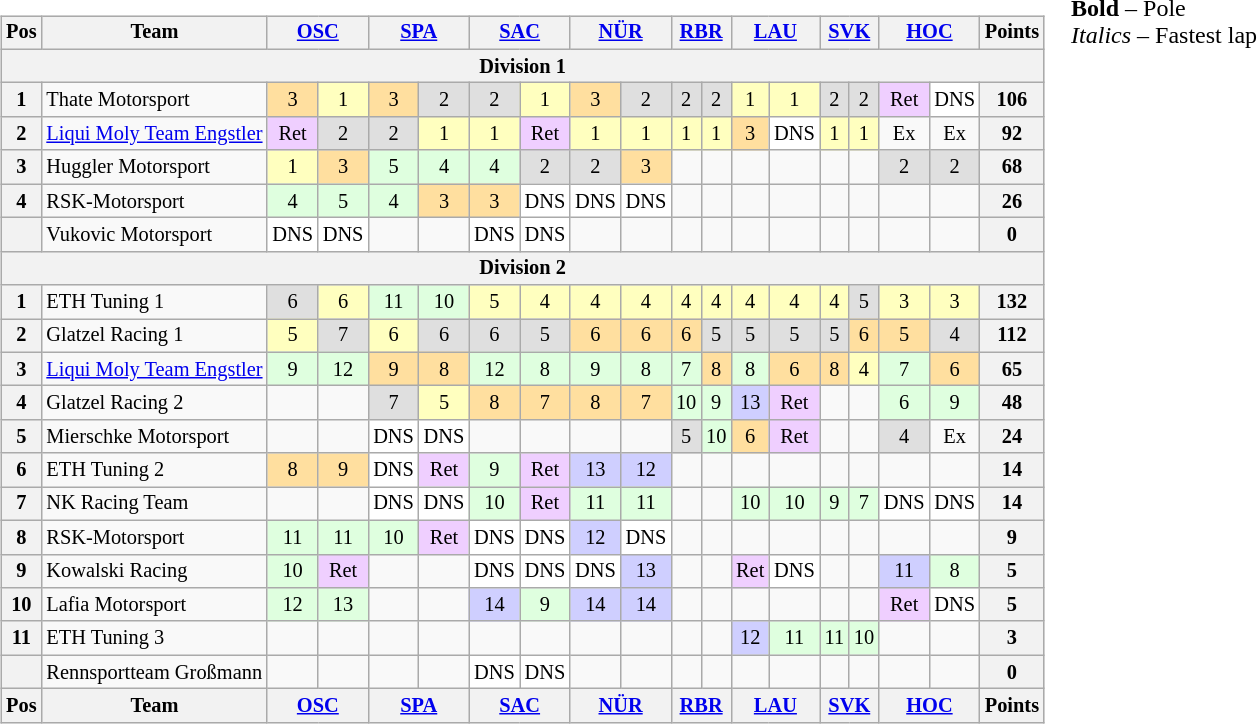<table>
<tr>
<td><br><table class="wikitable" style="font-size:85%; text-align:center">
<tr style="background:#f9f9f9" valign="top">
<th valign="middle">Pos</th>
<th valign="middle">Team</th>
<th colspan=2><a href='#'>OSC</a><br></th>
<th colspan=2><a href='#'>SPA</a><br></th>
<th colspan=2><a href='#'>SAC</a><br></th>
<th colspan=2><a href='#'>NÜR</a><br></th>
<th colspan=2><a href='#'>RBR</a><br></th>
<th colspan=2><a href='#'>LAU</a><br></th>
<th colspan=2><a href='#'>SVK</a><br></th>
<th colspan=2><a href='#'>HOC</a><br></th>
<th valign="middle">Points</th>
</tr>
<tr>
<th colspan=19>Division 1</th>
</tr>
<tr>
<th>1</th>
<td align="left"> Thate Motorsport</td>
<td style="background:#FFDF9F;">3</td>
<td style="background:#FFFFBF;">1</td>
<td style="background:#FFDF9F;">3</td>
<td style="background:#DFDFDF;">2</td>
<td style="background:#DFDFDF;">2</td>
<td style="background:#FFFFBF;">1</td>
<td style="background:#FFDF9F;">3</td>
<td style="background:#DFDFDF;">2</td>
<td style="background:#DFDFDF;">2</td>
<td style="background:#DFDFDF;">2</td>
<td style="background:#FFFFBF;">1</td>
<td style="background:#FFFFBF;">1</td>
<td style="background:#DFDFDF;">2</td>
<td style="background:#DFDFDF;">2</td>
<td style="background:#EFCFFF;">Ret</td>
<td style="background:#FFFFFF;">DNS</td>
<th>106</th>
</tr>
<tr>
<th>2</th>
<td align="left"> <a href='#'>Liqui Moly Team Engstler</a></td>
<td style="background:#EFCFFF;">Ret</td>
<td style="background:#DFDFDF;">2</td>
<td style="background:#DFDFDF;">2</td>
<td style="background:#FFFFBF;">1</td>
<td style="background:#FFFFBF;">1</td>
<td style="background:#EFCFFF;">Ret</td>
<td style="background:#FFFFBF;">1</td>
<td style="background:#FFFFBF;">1</td>
<td style="background:#FFFFBF;">1</td>
<td style="background:#FFFFBF;">1</td>
<td style="background:#FFDF9F;">3</td>
<td style="background:#FFFFFF;">DNS</td>
<td style="background:#FFFFBF;">1</td>
<td style="background:#FFFFBF;">1</td>
<td>Ex</td>
<td>Ex</td>
<th>92</th>
</tr>
<tr>
<th>3</th>
<td align="left"> Huggler Motorsport</td>
<td style="background:#FFFFBF;">1</td>
<td style="background:#FFDF9F;">3</td>
<td style="background:#DFFFDF;">5</td>
<td style="background:#DFFFDF;">4</td>
<td style="background:#DFFFDF;">4</td>
<td style="background:#DFDFDF;">2</td>
<td style="background:#DFDFDF;">2</td>
<td style="background:#FFDF9F;">3</td>
<td></td>
<td></td>
<td></td>
<td></td>
<td></td>
<td></td>
<td style="background:#DFDFDF;">2</td>
<td style="background:#DFDFDF;">2</td>
<th>68</th>
</tr>
<tr>
<th>4</th>
<td align="left"> RSK-Motorsport</td>
<td style="background:#DFFFDF;">4</td>
<td style="background:#DFFFDF;">5</td>
<td style="background:#DFFFDF;">4</td>
<td style="background:#FFDF9F;">3</td>
<td style="background:#FFDF9F;">3</td>
<td style="background:#FFFFFF;">DNS</td>
<td style="background:#FFFFFF;">DNS</td>
<td style="background:#FFFFFF;">DNS</td>
<td></td>
<td></td>
<td></td>
<td></td>
<td></td>
<td></td>
<td></td>
<td></td>
<th>26</th>
</tr>
<tr>
<th></th>
<td align="left"> Vukovic Motorsport</td>
<td style="background:#FFFFFF;">DNS</td>
<td style="background:#FFFFFF;">DNS</td>
<td></td>
<td></td>
<td style="background:#FFFFFF;">DNS</td>
<td style="background:#FFFFFF;">DNS</td>
<td></td>
<td></td>
<td></td>
<td></td>
<td></td>
<td></td>
<td></td>
<td></td>
<td></td>
<td></td>
<th>0</th>
</tr>
<tr>
<th colspan=19>Division 2</th>
</tr>
<tr>
<th>1</th>
<td align="left"> ETH Tuning 1</td>
<td style="background:#DFDFDF;">6</td>
<td style="background:#FFFFBF;">6</td>
<td style="background:#DFFFDF;">11</td>
<td style="background:#DFFFDF;">10</td>
<td style="background:#FFFFBF;">5</td>
<td style="background:#FFFFBF;">4</td>
<td style="background:#FFFFBF;">4</td>
<td style="background:#FFFFBF;">4</td>
<td style="background:#FFFFBF;">4</td>
<td style="background:#FFFFBF;">4</td>
<td style="background:#FFFFBF;">4</td>
<td style="background:#FFFFBF;">4</td>
<td style="background:#FFFFBF;">4</td>
<td style="background:#DFDFDF;">5</td>
<td style="background:#FFFFBF;">3</td>
<td style="background:#FFFFBF;">3</td>
<th>132</th>
</tr>
<tr>
<th>2</th>
<td align="left"> Glatzel Racing 1</td>
<td style="background:#FFFFBF;">5</td>
<td style="background:#DFDFDF;">7</td>
<td style="background:#FFFFBF;">6</td>
<td style="background:#DFDFDF;">6</td>
<td style="background:#DFDFDF;">6</td>
<td style="background:#DFDFDF;">5</td>
<td style="background:#FFDF9F;">6</td>
<td style="background:#FFDF9F;">6</td>
<td style="background:#FFDF9F;">6</td>
<td style="background:#DFDFDF;">5</td>
<td style="background:#DFDFDF;">5</td>
<td style="background:#DFDFDF;">5</td>
<td style="background:#DFDFDF;">5</td>
<td style="background:#FFDF9F;">6</td>
<td style="background:#FFDF9F;">5</td>
<td style="background:#DFDFDF;">4</td>
<th>112</th>
</tr>
<tr>
<th>3</th>
<td align="left"> <a href='#'>Liqui Moly Team Engstler</a></td>
<td style="background:#DFFFDF;">9</td>
<td style="background:#DFFFDF;">12</td>
<td style="background:#FFDF9F;">9</td>
<td style="background:#FFDF9F;">8</td>
<td style="background:#DFFFDF;">12</td>
<td style="background:#DFFFDF;">8</td>
<td style="background:#DFFFDF;">9</td>
<td style="background:#DFFFDF;">8</td>
<td style="background:#DFFFDF;">7</td>
<td style="background:#FFDF9F;">8</td>
<td style="background:#DFFFDF;">8</td>
<td style="background:#FFDF9F;">6</td>
<td style="background:#FFDF9F;">8</td>
<td style="background:#FFFFBF;">4</td>
<td style="background:#DFFFDF;">7</td>
<td style="background:#FFDF9F;">6</td>
<th>65</th>
</tr>
<tr>
<th>4</th>
<td align="left"> Glatzel Racing 2</td>
<td></td>
<td></td>
<td style="background:#DFDFDF;">7</td>
<td style="background:#FFFFBF;">5</td>
<td style="background:#FFDF9F;">8</td>
<td style="background:#FFDF9F;">7</td>
<td style="background:#FFDF9F;">8</td>
<td style="background:#FFDF9F;">7</td>
<td style="background:#DFFFDF;">10</td>
<td style="background:#DFFFDF;">9</td>
<td style="background:#CFCFFF;">13</td>
<td style="background:#EFCFFF;">Ret</td>
<td></td>
<td></td>
<td style="background:#DFFFDF;">6</td>
<td style="background:#DFFFDF;">9</td>
<th>48</th>
</tr>
<tr>
<th>5</th>
<td align="left"> Mierschke Motorsport</td>
<td></td>
<td></td>
<td style="background:#FFFFFF;">DNS</td>
<td style="background:#FFFFFF;">DNS</td>
<td></td>
<td></td>
<td></td>
<td></td>
<td style="background:#DFDFDF;">5</td>
<td style="background:#DFFFDF;">10</td>
<td style="background:#FFDF9F;">6</td>
<td style="background:#EFCFFF;">Ret</td>
<td></td>
<td></td>
<td style="background:#DFDFDF;">4</td>
<td>Ex</td>
<th>24</th>
</tr>
<tr>
<th>6</th>
<td align="left"> ETH Tuning 2</td>
<td style="background:#FFDF9F;">8</td>
<td style="background:#FFDF9F;">9</td>
<td style="background:#FFFFFF;">DNS</td>
<td style="background:#EFCFFF;">Ret</td>
<td style="background:#DFFFDF;">9</td>
<td style="background:#EFCFFF;">Ret</td>
<td style="background:#CFCFFF;">13</td>
<td style="background:#CFCFFF;">12</td>
<td></td>
<td></td>
<td></td>
<td></td>
<td></td>
<td></td>
<td></td>
<td></td>
<th>14</th>
</tr>
<tr>
<th>7</th>
<td align="left"> NK Racing Team</td>
<td></td>
<td></td>
<td style="background:#FFFFFF;">DNS</td>
<td style="background:#FFFFFF;">DNS</td>
<td style="background:#DFFFDF;">10</td>
<td style="background:#EFCFFF;">Ret</td>
<td style="background:#DFFFDF;">11</td>
<td style="background:#DFFFDF;">11</td>
<td></td>
<td></td>
<td style="background:#DFFFDF;">10</td>
<td style="background:#DFFFDF;">10</td>
<td style="background:#DFFFDF;">9</td>
<td style="background:#DFFFDF;">7</td>
<td style="background:#FFFFFF;">DNS</td>
<td style="background:#FFFFFF;">DNS</td>
<th>14</th>
</tr>
<tr>
<th>8</th>
<td align="left"> RSK-Motorsport</td>
<td style="background:#DFFFDF;">11</td>
<td style="background:#DFFFDF;">11</td>
<td style="background:#DFFFDF;">10</td>
<td style="background:#EFCFFF;">Ret</td>
<td style="background:#FFFFFF;">DNS</td>
<td style="background:#FFFFFF;">DNS</td>
<td style="background:#CFCFFF;">12</td>
<td style="background:#FFFFFF;">DNS</td>
<td></td>
<td></td>
<td></td>
<td></td>
<td></td>
<td></td>
<td></td>
<td></td>
<th>9</th>
</tr>
<tr>
<th>9</th>
<td align="left"> Kowalski Racing</td>
<td style="background:#DFFFDF;">10</td>
<td style="background:#EFCFFF;">Ret</td>
<td></td>
<td></td>
<td style="background:#FFFFFF;">DNS</td>
<td style="background:#FFFFFF;">DNS</td>
<td style="background:#FFFFFF;">DNS</td>
<td style="background:#CFCFFF;">13</td>
<td></td>
<td></td>
<td style="background:#EFCFFF;">Ret</td>
<td style="background:#FFFFFF;">DNS</td>
<td></td>
<td></td>
<td style="background:#CFCFFF;">11</td>
<td style="background:#DFFFDF;">8</td>
<th>5</th>
</tr>
<tr>
<th>10</th>
<td align="left"> Lafia Motorsport</td>
<td style="background:#DFFFDF;">12</td>
<td style="background:#DFFFDF;">13</td>
<td></td>
<td></td>
<td style="background:#CFCFFF;">14</td>
<td style="background:#DFFFDF;">9</td>
<td style="background:#CFCFFF;">14</td>
<td style="background:#CFCFFF;">14</td>
<td></td>
<td></td>
<td></td>
<td></td>
<td></td>
<td></td>
<td style="background:#EFCFFF;">Ret</td>
<td style="background:#FFFFFF;">DNS</td>
<th>5</th>
</tr>
<tr>
<th>11</th>
<td align="left"> ETH Tuning 3</td>
<td></td>
<td></td>
<td></td>
<td></td>
<td></td>
<td></td>
<td></td>
<td></td>
<td></td>
<td></td>
<td style="background:#CFCFFF;">12</td>
<td style="background:#DFFFDF;">11</td>
<td style="background:#DFFFDF;">11</td>
<td style="background:#DFFFDF;">10</td>
<td></td>
<td></td>
<th>3</th>
</tr>
<tr>
<th></th>
<td align="left"> Rennsportteam Großmann</td>
<td></td>
<td></td>
<td></td>
<td></td>
<td style="background:#FFFFFF;">DNS</td>
<td style="background:#FFFFFF;">DNS</td>
<td></td>
<td></td>
<td></td>
<td></td>
<td></td>
<td></td>
<td></td>
<td></td>
<td></td>
<td></td>
<th>0</th>
</tr>
<tr>
<th valign="middle">Pos</th>
<th valign="middle">Team</th>
<th colspan=2><a href='#'>OSC</a><br></th>
<th colspan=2><a href='#'>SPA</a><br></th>
<th colspan=2><a href='#'>SAC</a><br></th>
<th colspan=2><a href='#'>NÜR</a><br></th>
<th colspan=2><a href='#'>RBR</a><br></th>
<th colspan=2><a href='#'>LAU</a><br></th>
<th colspan=2><a href='#'>SVK</a><br></th>
<th colspan=2><a href='#'>HOC</a><br></th>
<th valign="middle">Points</th>
</tr>
</table>
</td>
<td valign="top"><br>
<span><strong>Bold</strong> – Pole<br>
<em>Italics</em> – Fastest lap</span></td>
</tr>
</table>
